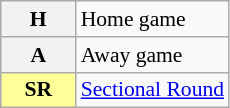<table class="wikitable plainrowheaders" style="font-size:90%;">
<tr>
<th scope=row>H</th>
<td>Home game</td>
</tr>
<tr>
<th scope=row>A</th>
<td>Away game</td>
</tr>
<tr>
<th scope=row style="background:#FF9; border:1px solid #aaa; width:3em;">SR</th>
<td><a href='#'>Sectional Round</a></td>
</tr>
</table>
